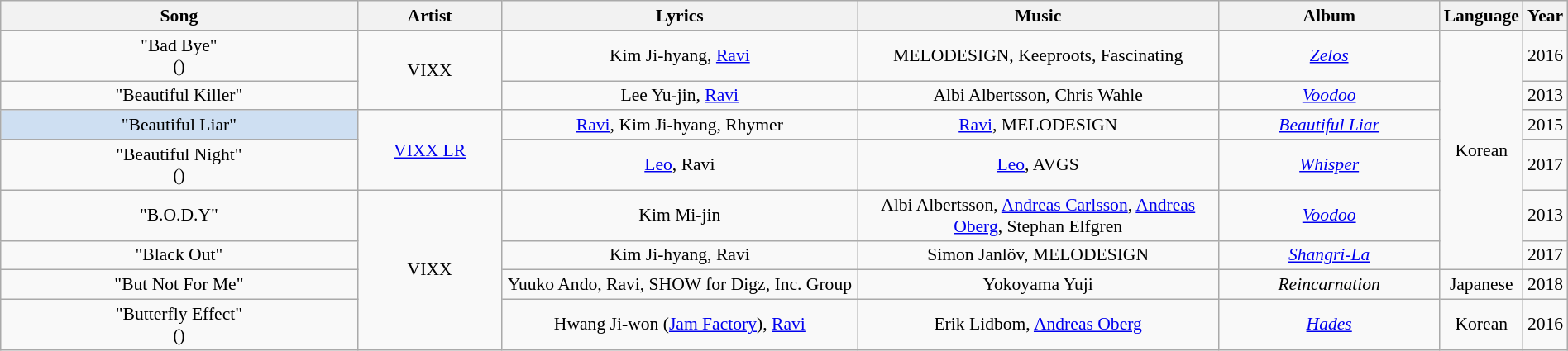<table class="wikitable sortable" style="margin:0.5em auto; clear:both; font-size:.9em; text-align:center; width:100%">
<tr>
<th style="width:25%">Song</th>
<th style="width:10%">Artist</th>
<th class="unsortable" style="width:25%">Lyrics</th>
<th class="unsortable" style="width:25%">Music</th>
<th style="width:25%">Album</th>
<th style="width:25%">Language</th>
<th style="width:25%">Year</th>
</tr>
<tr>
<td>"Bad Bye"<br>()</td>
<td rowspan="2">VIXX</td>
<td>Kim Ji-hyang, <a href='#'>Ravi</a></td>
<td>MELODESIGN, Keeproots, Fascinating</td>
<td><em><a href='#'>Zelos</a></em></td>
<td rowspan="6">Korean</td>
<td>2016</td>
</tr>
<tr>
<td>"Beautiful Killer"</td>
<td>Lee Yu-jin, <a href='#'>Ravi</a></td>
<td>Albi Albertsson, Chris Wahle</td>
<td><em><a href='#'>Voodoo</a></em></td>
<td>2013</td>
</tr>
<tr>
<td style="background:#CEDFF2;">"Beautiful Liar"</td>
<td rowspan="2"><a href='#'>VIXX LR</a></td>
<td><a href='#'>Ravi</a>, Kim Ji-hyang, Rhymer</td>
<td><a href='#'>Ravi</a>, MELODESIGN</td>
<td><em><a href='#'>Beautiful Liar</a></em></td>
<td>2015</td>
</tr>
<tr>
<td>"Beautiful Night" <br>()</td>
<td><a href='#'>Leo</a>, Ravi</td>
<td><a href='#'>Leo</a>, AVGS</td>
<td><em><a href='#'>Whisper</a></em></td>
<td>2017</td>
</tr>
<tr>
<td>"B.O.D.Y"</td>
<td rowspan="4">VIXX</td>
<td>Kim Mi-jin</td>
<td>Albi Albertsson, <a href='#'>Andreas Carlsson</a>, <a href='#'>Andreas Oberg</a>, Stephan Elfgren</td>
<td><em><a href='#'>Voodoo</a></em></td>
<td>2013</td>
</tr>
<tr>
<td>"Black Out"</td>
<td>Kim Ji-hyang, Ravi</td>
<td>Simon Janlöv, MELODESIGN</td>
<td><em><a href='#'>Shangri-La</a></em></td>
<td>2017</td>
</tr>
<tr>
<td>"But Not For Me"</td>
<td>Yuuko Ando, Ravi, SHOW for Digz, Inc. Group</td>
<td>Yokoyama Yuji</td>
<td><em>Reincarnation</em></td>
<td>Japanese</td>
<td>2018</td>
</tr>
<tr>
<td>"Butterfly Effect"<br>()</td>
<td>Hwang Ji-won (<a href='#'>Jam Factory</a>), <a href='#'>Ravi</a></td>
<td>Erik Lidbom, <a href='#'>Andreas Oberg</a></td>
<td><em><a href='#'>Hades</a></em></td>
<td>Korean</td>
<td>2016</td>
</tr>
</table>
